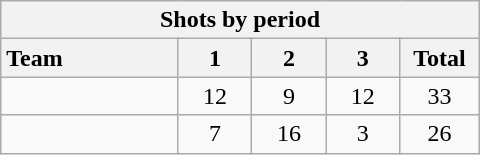<table class="wikitable" style="width:20em">
<tr>
<th colspan="6">Shots by period</th>
</tr>
<tr>
<th style="width:8em; text-align:left;">Team</th>
<th style="width:3em;">1</th>
<th style="width:3em;">2</th>
<th style="width:3em;">3</th>
<th style="width:3em;">Total</th>
</tr>
<tr style="text-align:center;">
<td style="text-align:left;"></td>
<td>12</td>
<td>9</td>
<td>12</td>
<td>33</td>
</tr>
<tr style="text-align:center;">
<td style="text-align:left;"></td>
<td>7</td>
<td>16</td>
<td>3</td>
<td>26</td>
</tr>
</table>
